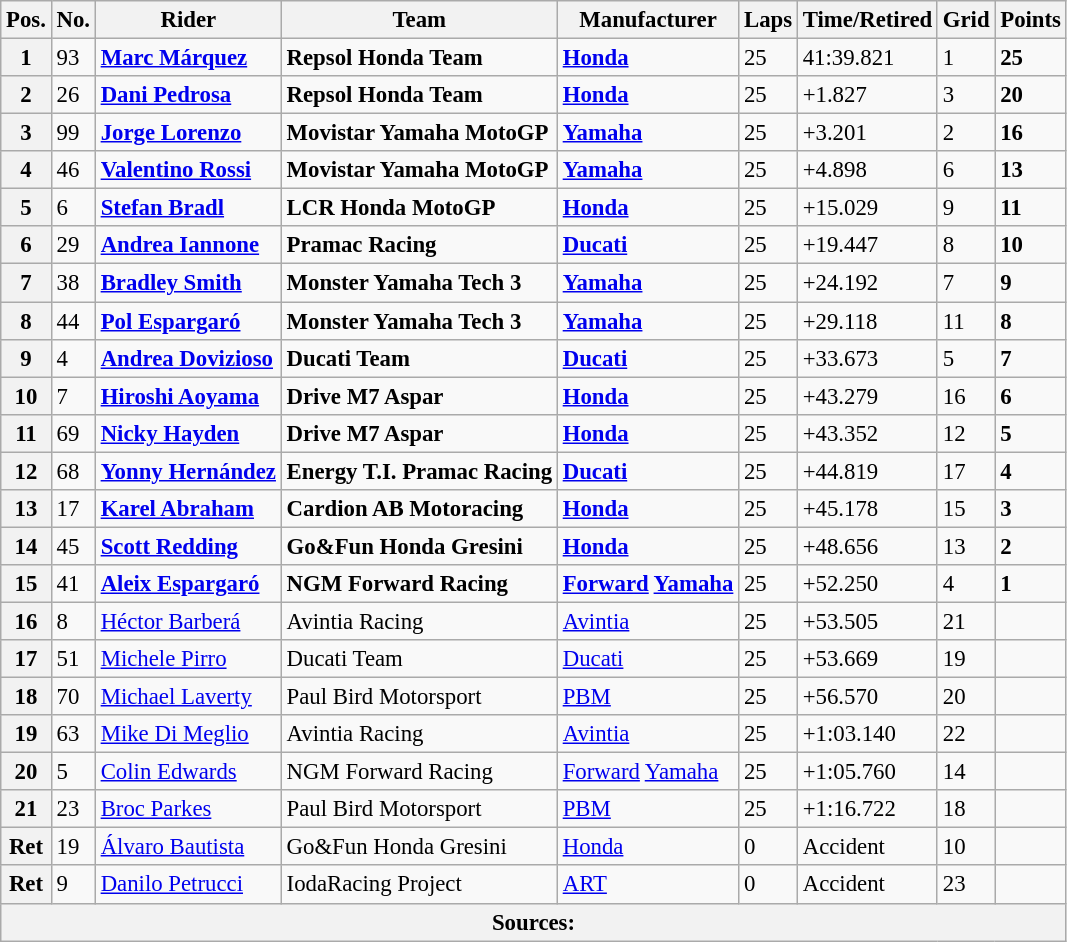<table class="wikitable" style="font-size: 95%;">
<tr>
<th>Pos.</th>
<th>No.</th>
<th>Rider</th>
<th>Team</th>
<th>Manufacturer</th>
<th>Laps</th>
<th>Time/Retired</th>
<th>Grid</th>
<th>Points</th>
</tr>
<tr>
<th>1</th>
<td>93</td>
<td> <strong><a href='#'>Marc Márquez</a></strong></td>
<td><strong>Repsol Honda Team</strong></td>
<td><strong><a href='#'>Honda</a></strong></td>
<td>25</td>
<td>41:39.821</td>
<td>1</td>
<td><strong>25</strong></td>
</tr>
<tr>
<th>2</th>
<td>26</td>
<td> <strong><a href='#'>Dani Pedrosa</a></strong></td>
<td><strong>Repsol Honda Team</strong></td>
<td><strong><a href='#'>Honda</a></strong></td>
<td>25</td>
<td>+1.827</td>
<td>3</td>
<td><strong>20</strong></td>
</tr>
<tr>
<th>3</th>
<td>99</td>
<td> <strong><a href='#'>Jorge Lorenzo</a></strong></td>
<td><strong>Movistar Yamaha MotoGP</strong></td>
<td><strong><a href='#'>Yamaha</a></strong></td>
<td>25</td>
<td>+3.201</td>
<td>2</td>
<td><strong>16</strong></td>
</tr>
<tr>
<th>4</th>
<td>46</td>
<td> <strong><a href='#'>Valentino Rossi</a></strong></td>
<td><strong>Movistar Yamaha MotoGP</strong></td>
<td><strong><a href='#'>Yamaha</a></strong></td>
<td>25</td>
<td>+4.898</td>
<td>6</td>
<td><strong>13</strong></td>
</tr>
<tr>
<th>5</th>
<td>6</td>
<td> <strong><a href='#'>Stefan Bradl</a></strong></td>
<td><strong>LCR Honda MotoGP</strong></td>
<td><strong><a href='#'>Honda</a></strong></td>
<td>25</td>
<td>+15.029</td>
<td>9</td>
<td><strong>11</strong></td>
</tr>
<tr>
<th>6</th>
<td>29</td>
<td> <strong><a href='#'>Andrea Iannone</a></strong></td>
<td><strong>Pramac Racing</strong></td>
<td><strong><a href='#'>Ducati</a></strong></td>
<td>25</td>
<td>+19.447</td>
<td>8</td>
<td><strong>10</strong></td>
</tr>
<tr>
<th>7</th>
<td>38</td>
<td> <strong><a href='#'>Bradley Smith</a></strong></td>
<td><strong>Monster Yamaha Tech 3</strong></td>
<td><strong><a href='#'>Yamaha</a></strong></td>
<td>25</td>
<td>+24.192</td>
<td>7</td>
<td><strong>9</strong></td>
</tr>
<tr>
<th>8</th>
<td>44</td>
<td> <strong><a href='#'>Pol Espargaró</a></strong></td>
<td><strong>Monster Yamaha Tech 3</strong></td>
<td><strong><a href='#'>Yamaha</a></strong></td>
<td>25</td>
<td>+29.118</td>
<td>11</td>
<td><strong>8</strong></td>
</tr>
<tr>
<th>9</th>
<td>4</td>
<td> <strong><a href='#'>Andrea Dovizioso</a></strong></td>
<td><strong>Ducati Team</strong></td>
<td><strong><a href='#'>Ducati</a></strong></td>
<td>25</td>
<td>+33.673</td>
<td>5</td>
<td><strong>7</strong></td>
</tr>
<tr>
<th>10</th>
<td>7</td>
<td> <strong><a href='#'>Hiroshi Aoyama</a></strong></td>
<td><strong>Drive M7 Aspar</strong></td>
<td><strong><a href='#'>Honda</a></strong></td>
<td>25</td>
<td>+43.279</td>
<td>16</td>
<td><strong>6</strong></td>
</tr>
<tr>
<th>11</th>
<td>69</td>
<td> <strong><a href='#'>Nicky Hayden</a></strong></td>
<td><strong>Drive M7 Aspar</strong></td>
<td><strong><a href='#'>Honda</a></strong></td>
<td>25</td>
<td>+43.352</td>
<td>12</td>
<td><strong>5</strong></td>
</tr>
<tr>
<th>12</th>
<td>68</td>
<td> <strong><a href='#'>Yonny Hernández</a></strong></td>
<td><strong>Energy T.I. Pramac Racing</strong></td>
<td><strong><a href='#'>Ducati</a></strong></td>
<td>25</td>
<td>+44.819</td>
<td>17</td>
<td><strong>4</strong></td>
</tr>
<tr>
<th>13</th>
<td>17</td>
<td> <strong><a href='#'>Karel Abraham</a></strong></td>
<td><strong>Cardion AB Motoracing</strong></td>
<td><strong><a href='#'>Honda</a></strong></td>
<td>25</td>
<td>+45.178</td>
<td>15</td>
<td><strong>3</strong></td>
</tr>
<tr>
<th>14</th>
<td>45</td>
<td> <strong><a href='#'>Scott Redding</a></strong></td>
<td><strong>Go&Fun Honda Gresini</strong></td>
<td><strong><a href='#'>Honda</a></strong></td>
<td>25</td>
<td>+48.656</td>
<td>13</td>
<td><strong>2</strong></td>
</tr>
<tr>
<th>15</th>
<td>41</td>
<td> <strong><a href='#'>Aleix Espargaró</a></strong></td>
<td><strong>NGM Forward Racing</strong></td>
<td><strong><a href='#'>Forward</a> <a href='#'>Yamaha</a></strong></td>
<td>25</td>
<td>+52.250</td>
<td>4</td>
<td><strong>1</strong></td>
</tr>
<tr>
<th>16</th>
<td>8</td>
<td> <a href='#'>Héctor Barberá</a></td>
<td>Avintia Racing</td>
<td><a href='#'>Avintia</a></td>
<td>25</td>
<td>+53.505</td>
<td>21</td>
<td></td>
</tr>
<tr>
<th>17</th>
<td>51</td>
<td> <a href='#'>Michele Pirro</a></td>
<td>Ducati Team</td>
<td><a href='#'>Ducati</a></td>
<td>25</td>
<td>+53.669</td>
<td>19</td>
<td></td>
</tr>
<tr>
<th>18</th>
<td>70</td>
<td> <a href='#'>Michael Laverty</a></td>
<td>Paul Bird Motorsport</td>
<td><a href='#'>PBM</a></td>
<td>25</td>
<td>+56.570</td>
<td>20</td>
<td></td>
</tr>
<tr>
<th>19</th>
<td>63</td>
<td> <a href='#'>Mike Di Meglio</a></td>
<td>Avintia Racing</td>
<td><a href='#'>Avintia</a></td>
<td>25</td>
<td>+1:03.140</td>
<td>22</td>
<td></td>
</tr>
<tr>
<th>20</th>
<td>5</td>
<td> <a href='#'>Colin Edwards</a></td>
<td>NGM Forward Racing</td>
<td><a href='#'>Forward</a> <a href='#'>Yamaha</a></td>
<td>25</td>
<td>+1:05.760</td>
<td>14</td>
<td></td>
</tr>
<tr>
<th>21</th>
<td>23</td>
<td> <a href='#'>Broc Parkes</a></td>
<td>Paul Bird Motorsport</td>
<td><a href='#'>PBM</a></td>
<td>25</td>
<td>+1:16.722</td>
<td>18</td>
<td></td>
</tr>
<tr>
<th>Ret</th>
<td>19</td>
<td> <a href='#'>Álvaro Bautista</a></td>
<td>Go&Fun Honda Gresini</td>
<td><a href='#'>Honda</a></td>
<td>0</td>
<td>Accident</td>
<td>10</td>
<td></td>
</tr>
<tr>
<th>Ret</th>
<td>9</td>
<td> <a href='#'>Danilo Petrucci</a></td>
<td>IodaRacing Project</td>
<td><a href='#'>ART</a></td>
<td>0</td>
<td>Accident</td>
<td>23</td>
<td></td>
</tr>
<tr>
<th colspan=9>Sources: </th>
</tr>
</table>
